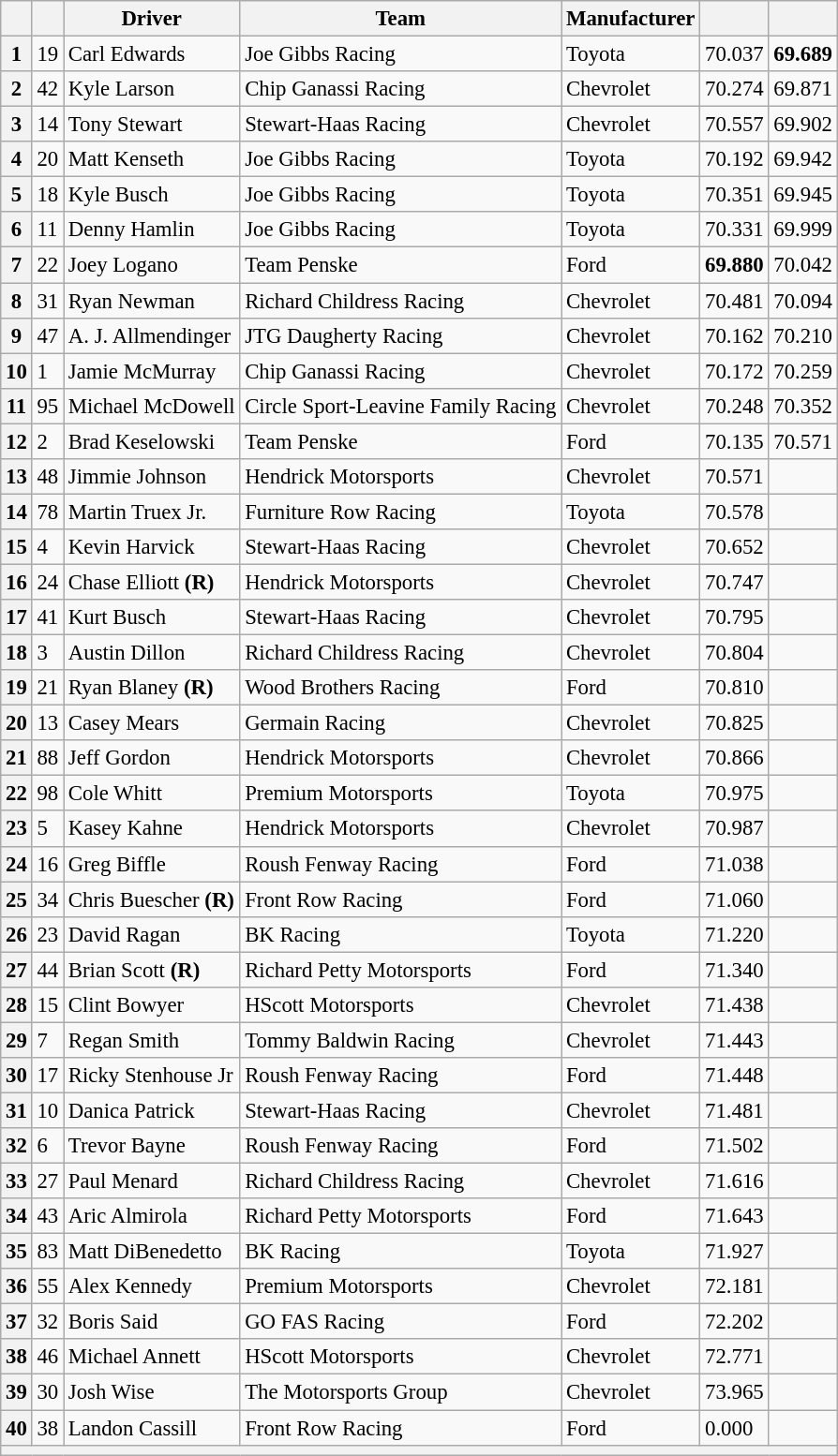<table class="wikitable" style="font-size:95%">
<tr>
<th scope="col"></th>
<th scope="col"></th>
<th scope="col">Driver</th>
<th scope="col">Team</th>
<th scope="col">Manufacturer</th>
<th scope="col"></th>
<th scope="col"></th>
</tr>
<tr>
<th scope="row">1</th>
<td>19</td>
<td>Carl Edwards</td>
<td>Joe Gibbs Racing</td>
<td>Toyota</td>
<td>70.037</td>
<td><strong>69.689</strong></td>
</tr>
<tr>
<th scope="row">2</th>
<td>42</td>
<td>Kyle Larson</td>
<td>Chip Ganassi Racing</td>
<td>Chevrolet</td>
<td>70.274</td>
<td>69.871</td>
</tr>
<tr>
<th scope="row">3</th>
<td>14</td>
<td>Tony Stewart</td>
<td>Stewart-Haas Racing</td>
<td>Chevrolet</td>
<td>70.557</td>
<td>69.902</td>
</tr>
<tr>
<th scope="row">4</th>
<td>20</td>
<td>Matt Kenseth</td>
<td>Joe Gibbs Racing</td>
<td>Toyota</td>
<td>70.192</td>
<td>69.942</td>
</tr>
<tr>
<th scope="row">5</th>
<td>18</td>
<td>Kyle Busch</td>
<td>Joe Gibbs Racing</td>
<td>Toyota</td>
<td>70.351</td>
<td>69.945</td>
</tr>
<tr>
<th scope="row">6</th>
<td>11</td>
<td>Denny Hamlin</td>
<td>Joe Gibbs Racing</td>
<td>Toyota</td>
<td>70.331</td>
<td>69.999</td>
</tr>
<tr>
<th scope="row">7</th>
<td>22</td>
<td>Joey Logano</td>
<td>Team Penske</td>
<td>Ford</td>
<td><strong>69.880</strong></td>
<td>70.042</td>
</tr>
<tr>
<th scope="row">8</th>
<td>31</td>
<td>Ryan Newman</td>
<td>Richard Childress Racing</td>
<td>Chevrolet</td>
<td>70.481</td>
<td>70.094</td>
</tr>
<tr>
<th scope="row">9</th>
<td>47</td>
<td>A. J. Allmendinger</td>
<td>JTG Daugherty Racing</td>
<td>Chevrolet</td>
<td>70.162</td>
<td>70.210</td>
</tr>
<tr>
<th scope="row">10</th>
<td>1</td>
<td>Jamie McMurray</td>
<td>Chip Ganassi Racing</td>
<td>Chevrolet</td>
<td>70.172</td>
<td>70.259</td>
</tr>
<tr>
<th scope="row">11</th>
<td>95</td>
<td>Michael McDowell</td>
<td>Circle Sport-Leavine Family Racing</td>
<td>Chevrolet</td>
<td>70.248</td>
<td>70.352</td>
</tr>
<tr>
<th scope="row">12</th>
<td>2</td>
<td>Brad Keselowski</td>
<td>Team Penske</td>
<td>Ford</td>
<td>70.135</td>
<td>70.571</td>
</tr>
<tr>
<th scope="row">13</th>
<td>48</td>
<td>Jimmie Johnson</td>
<td>Hendrick Motorsports</td>
<td>Chevrolet</td>
<td>70.571</td>
<td></td>
</tr>
<tr>
<th scope="row">14</th>
<td>78</td>
<td>Martin Truex Jr.</td>
<td>Furniture Row Racing</td>
<td>Toyota</td>
<td>70.578</td>
<td></td>
</tr>
<tr>
<th scope="row">15</th>
<td>4</td>
<td>Kevin Harvick</td>
<td>Stewart-Haas Racing</td>
<td>Chevrolet</td>
<td>70.652</td>
<td></td>
</tr>
<tr>
<th scope="row">16</th>
<td>24</td>
<td>Chase Elliott <strong>(R)</strong></td>
<td>Hendrick Motorsports</td>
<td>Chevrolet</td>
<td>70.747</td>
<td></td>
</tr>
<tr>
<th scope="row">17</th>
<td>41</td>
<td>Kurt Busch</td>
<td>Stewart-Haas Racing</td>
<td>Chevrolet</td>
<td>70.795</td>
<td></td>
</tr>
<tr>
<th scope="row">18</th>
<td>3</td>
<td>Austin Dillon</td>
<td>Richard Childress Racing</td>
<td>Chevrolet</td>
<td>70.804</td>
<td></td>
</tr>
<tr>
<th scope="row">19</th>
<td>21</td>
<td>Ryan Blaney <strong>(R)</strong></td>
<td>Wood Brothers Racing</td>
<td>Ford</td>
<td>70.810</td>
<td></td>
</tr>
<tr>
<th scope="row">20</th>
<td>13</td>
<td>Casey Mears</td>
<td>Germain Racing</td>
<td>Chevrolet</td>
<td>70.825</td>
<td></td>
</tr>
<tr>
<th scope="row">21</th>
<td>88</td>
<td>Jeff Gordon</td>
<td>Hendrick Motorsports</td>
<td>Chevrolet</td>
<td>70.866</td>
<td></td>
</tr>
<tr>
<th scope="row">22</th>
<td>98</td>
<td>Cole Whitt</td>
<td>Premium Motorsports</td>
<td>Toyota</td>
<td>70.975</td>
<td></td>
</tr>
<tr>
<th scope="row">23</th>
<td>5</td>
<td>Kasey Kahne</td>
<td>Hendrick Motorsports</td>
<td>Chevrolet</td>
<td>70.987</td>
<td></td>
</tr>
<tr>
<th scope="row">24</th>
<td>16</td>
<td>Greg Biffle</td>
<td>Roush Fenway Racing</td>
<td>Ford</td>
<td>71.038</td>
<td></td>
</tr>
<tr>
<th scope="row">25</th>
<td>34</td>
<td>Chris Buescher <strong>(R)</strong></td>
<td>Front Row Racing</td>
<td>Ford</td>
<td>71.060</td>
<td></td>
</tr>
<tr>
<th scope="row">26</th>
<td>23</td>
<td>David Ragan</td>
<td>BK Racing</td>
<td>Toyota</td>
<td>71.220</td>
<td></td>
</tr>
<tr>
<th scope="row">27</th>
<td>44</td>
<td>Brian Scott <strong>(R)</strong></td>
<td>Richard Petty Motorsports</td>
<td>Ford</td>
<td>71.340</td>
<td></td>
</tr>
<tr>
<th scope="row">28</th>
<td>15</td>
<td>Clint Bowyer</td>
<td>HScott Motorsports</td>
<td>Chevrolet</td>
<td>71.438</td>
<td></td>
</tr>
<tr>
<th scope="row">29</th>
<td>7</td>
<td>Regan Smith</td>
<td>Tommy Baldwin Racing</td>
<td>Chevrolet</td>
<td>71.443</td>
<td></td>
</tr>
<tr>
<th scope="row">30</th>
<td>17</td>
<td>Ricky Stenhouse Jr</td>
<td>Roush Fenway Racing</td>
<td>Ford</td>
<td>71.448</td>
<td></td>
</tr>
<tr>
<th scope="row">31</th>
<td>10</td>
<td>Danica Patrick</td>
<td>Stewart-Haas Racing</td>
<td>Chevrolet</td>
<td>71.481</td>
<td></td>
</tr>
<tr>
<th scope="row">32</th>
<td>6</td>
<td>Trevor Bayne</td>
<td>Roush Fenway Racing</td>
<td>Ford</td>
<td>71.502</td>
<td></td>
</tr>
<tr>
<th scope="row">33</th>
<td>27</td>
<td>Paul Menard</td>
<td>Richard Childress Racing</td>
<td>Chevrolet</td>
<td>71.616</td>
<td></td>
</tr>
<tr>
<th scope="row">34</th>
<td>43</td>
<td>Aric Almirola</td>
<td>Richard Petty Motorsports</td>
<td>Ford</td>
<td>71.643</td>
<td></td>
</tr>
<tr>
<th scope="row">35</th>
<td>83</td>
<td>Matt DiBenedetto</td>
<td>BK Racing</td>
<td>Toyota</td>
<td>71.927</td>
<td></td>
</tr>
<tr>
<th scope="row">36</th>
<td>55</td>
<td>Alex Kennedy</td>
<td>Premium Motorsports</td>
<td>Chevrolet</td>
<td>72.181</td>
<td></td>
</tr>
<tr>
<th scope="row">37</th>
<td>32</td>
<td>Boris Said</td>
<td>GO FAS Racing</td>
<td>Ford</td>
<td>72.202</td>
<td></td>
</tr>
<tr>
<th scope="row">38</th>
<td>46</td>
<td>Michael Annett</td>
<td>HScott Motorsports</td>
<td>Chevrolet</td>
<td>72.771</td>
<td></td>
</tr>
<tr>
<th scope="row">39</th>
<td>30</td>
<td>Josh Wise</td>
<td>The Motorsports Group</td>
<td>Chevrolet</td>
<td>73.965</td>
<td></td>
</tr>
<tr>
<th scope="row">40</th>
<td>38</td>
<td>Landon Cassill</td>
<td>Front Row Racing</td>
<td>Ford</td>
<td>0.000</td>
<td></td>
</tr>
<tr class="sortbottom">
<th colspan="7"></th>
</tr>
</table>
